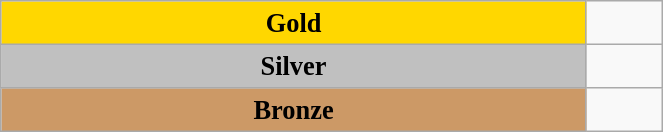<table class="wikitable" style=" text-align:center; font-size:110%;" width="35%">
<tr>
<td rowspan="1" bgcolor="gold"><strong>Gold</strong></td>
<td align=left></td>
</tr>
<tr>
<td rowspan="1" bgcolor="silver"><strong>Silver</strong></td>
<td align=left></td>
</tr>
<tr>
<td rowspan="1" bgcolor="#cc9966"><strong>Bronze</strong></td>
<td align=left></td>
</tr>
</table>
